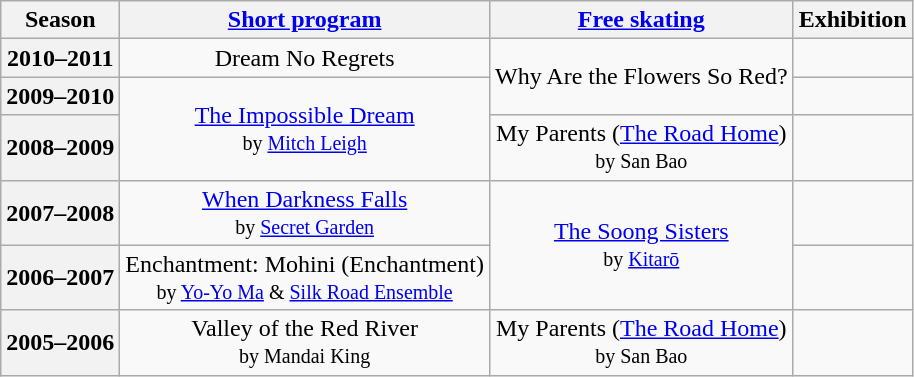<table class="wikitable" style="text-align:center">
<tr>
<th>Season</th>
<th><a href='#'>Short program</a></th>
<th><a href='#'>Free skating</a></th>
<th>Exhibition</th>
</tr>
<tr>
<th>2010–2011</th>
<td>Dream No Regrets</td>
<td rowspan=2>Why Are the Flowers So Red?</td>
<td></td>
</tr>
<tr>
<th>2009–2010</th>
<td rowspan=2><a href='#'>The Impossible Dream</a> <br><small> by <a href='#'>Mitch Leigh</a></small></td>
<td></td>
</tr>
<tr>
<th>2008–2009</th>
<td>My Parents (<a href='#'>The Road Home</a>) <br><small> by San Bao</small></td>
<td></td>
</tr>
<tr>
<th>2007–2008</th>
<td><a href='#'>When Darkness Falls</a> <br><small> by <a href='#'>Secret Garden</a></small></td>
<td rowspan=2><a href='#'>The Soong Sisters</a> <br><small> by <a href='#'>Kitarō</a></small></td>
<td></td>
</tr>
<tr>
<th>2006–2007</th>
<td>Enchantment: Mohini (Enchantment) <br><small> by <a href='#'>Yo-Yo Ma</a> & <a href='#'>Silk Road Ensemble</a></small></td>
<td></td>
</tr>
<tr>
<th>2005–2006</th>
<td>Valley of the Red River <br><small> by Mandai King</small></td>
<td>My Parents (<a href='#'>The Road Home</a>) <br><small> by San Bao</small></td>
<td></td>
</tr>
</table>
